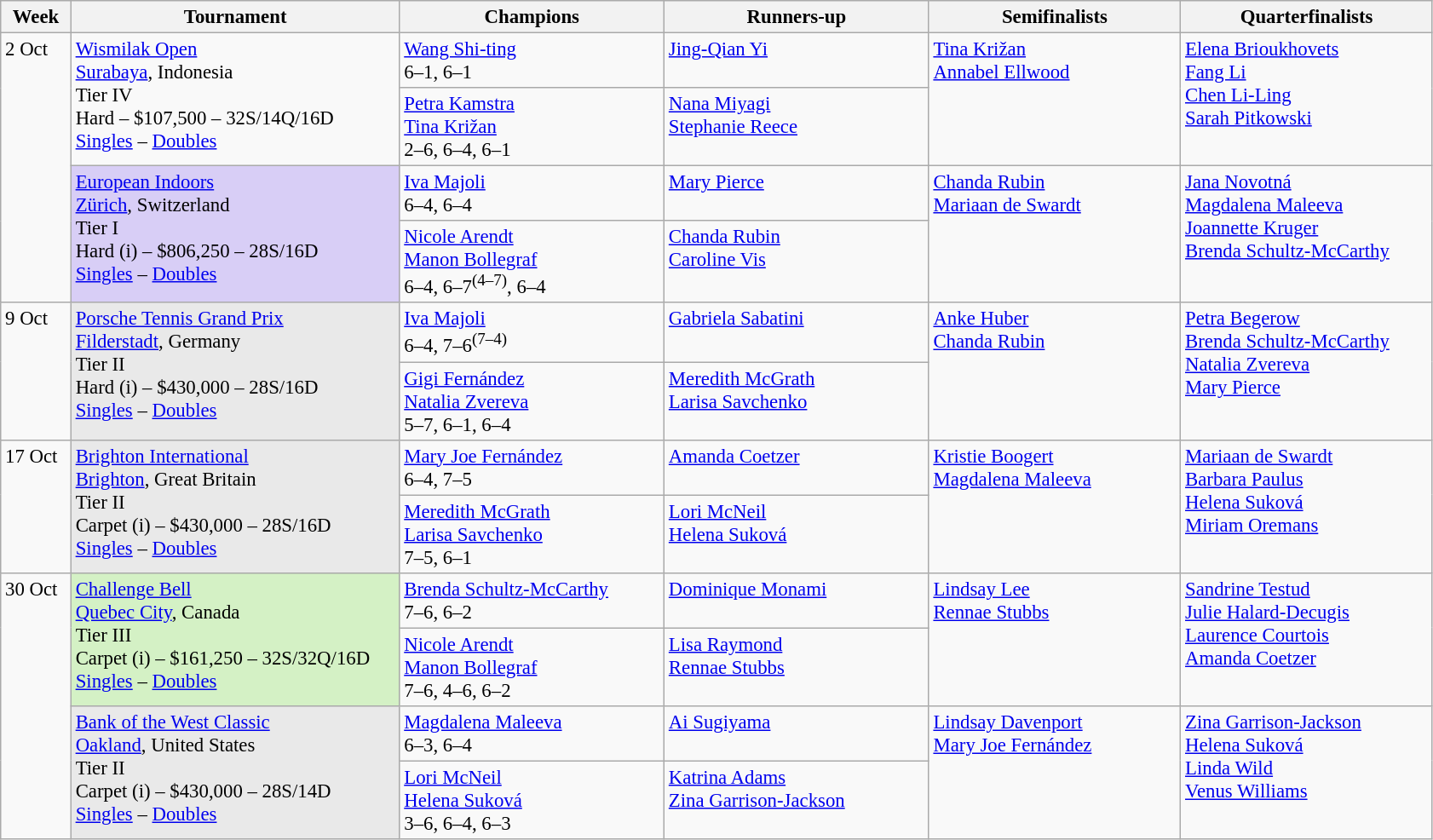<table class=wikitable style=font-size:95%>
<tr>
<th style="width:48px;">Week</th>
<th style="width:250px;">Tournament</th>
<th style="width:200px;">Champions</th>
<th style="width:200px;">Runners-up</th>
<th style="width:190px;">Semifinalists</th>
<th style="width:190px;">Quarterfinalists</th>
</tr>
<tr valign=top>
<td rowspan=4>2 Oct</td>
<td rowspan=2><a href='#'>Wismilak Open</a><br> <a href='#'>Surabaya</a>, Indonesia <br> Tier IV<br> Hard – $107,500 – 32S/14Q/16D <br><a href='#'>Singles</a> – <a href='#'>Doubles</a></td>
<td> <a href='#'>Wang Shi-ting</a><br>6–1, 6–1</td>
<td> <a href='#'>Jing-Qian Yi</a></td>
<td rowspan=2>  <a href='#'>Tina Križan</a><br> <a href='#'>Annabel Ellwood</a></td>
<td rowspan=2> <a href='#'>Elena Brioukhovets</a><br> <a href='#'>Fang Li</a><br> <a href='#'>Chen Li-Ling</a><br> <a href='#'>Sarah Pitkowski</a></td>
</tr>
<tr valign=top>
<td> <a href='#'>Petra Kamstra</a><br> <a href='#'>Tina Križan</a><br> 2–6, 6–4, 6–1</td>
<td> <a href='#'>Nana Miyagi</a><br> <a href='#'>Stephanie Reece</a></td>
</tr>
<tr valign=top>
<td rowspan=2  style=background:#d8cef6;><a href='#'>European Indoors</a><br> <a href='#'>Zürich</a>, Switzerland <br> Tier I<br> Hard (i) – $806,250 – 28S/16D <br><a href='#'>Singles</a> – <a href='#'>Doubles</a></td>
<td> <a href='#'>Iva Majoli</a><br>6–4, 6–4</td>
<td> <a href='#'>Mary Pierce</a></td>
<td rowspan=2>  <a href='#'>Chanda Rubin</a><br> <a href='#'>Mariaan de Swardt</a></td>
<td rowspan=2> <a href='#'>Jana Novotná</a><br> <a href='#'>Magdalena Maleeva</a><br> <a href='#'>Joannette Kruger</a><br> <a href='#'>Brenda Schultz-McCarthy</a></td>
</tr>
<tr valign=top>
<td> <a href='#'>Nicole Arendt</a><br> <a href='#'>Manon Bollegraf</a><br>6–4, 6–7<sup>(4–7)</sup>, 6–4</td>
<td> <a href='#'>Chanda Rubin</a><br> <a href='#'>Caroline Vis</a></td>
</tr>
<tr valign=top>
<td rowspan=2>9 Oct</td>
<td rowspan=2 style=background:#e9e9e9;><a href='#'>Porsche Tennis Grand Prix</a><br> <a href='#'>Filderstadt</a>, Germany <br> Tier II<br> Hard (i) – $430,000 – 28S/16D <br><a href='#'>Singles</a> – <a href='#'>Doubles</a></td>
<td> <a href='#'>Iva Majoli</a><br>6–4, 7–6<sup>(7–4)</sup></td>
<td> <a href='#'>Gabriela Sabatini</a></td>
<td rowspan=2>  <a href='#'>Anke Huber</a><br> <a href='#'>Chanda Rubin</a></td>
<td rowspan=2> <a href='#'>Petra Begerow</a><br> <a href='#'>Brenda Schultz-McCarthy</a><br> <a href='#'>Natalia Zvereva</a><br> <a href='#'>Mary Pierce</a></td>
</tr>
<tr valign=top>
<td> <a href='#'>Gigi Fernández</a><br> <a href='#'>Natalia Zvereva</a><br> 5–7, 6–1, 6–4</td>
<td> <a href='#'>Meredith McGrath</a><br> <a href='#'>Larisa Savchenko</a></td>
</tr>
<tr valign=top>
<td rowspan=2>17 Oct</td>
<td rowspan=2 style=background:#e9e9e9;><a href='#'>Brighton International</a><br> <a href='#'>Brighton</a>, Great Britain <br> Tier II<br> Carpet (i) – $430,000 – 28S/16D <br><a href='#'>Singles</a> – <a href='#'>Doubles</a></td>
<td> <a href='#'>Mary Joe Fernández</a><br>6–4, 7–5</td>
<td> <a href='#'>Amanda Coetzer</a></td>
<td rowspan=2>  <a href='#'>Kristie Boogert</a><br> <a href='#'>Magdalena Maleeva</a></td>
<td rowspan=2> <a href='#'>Mariaan de Swardt</a><br> <a href='#'>Barbara Paulus</a><br> <a href='#'>Helena Suková</a><br> <a href='#'>Miriam Oremans</a></td>
</tr>
<tr valign=top>
<td> <a href='#'>Meredith McGrath</a><br> <a href='#'>Larisa Savchenko</a><br>7–5, 6–1</td>
<td> <a href='#'>Lori McNeil</a><br> <a href='#'>Helena Suková</a></td>
</tr>
<tr valign=top>
<td rowspan=4>30 Oct</td>
<td rowspan=2 style=background:#d4f1c5;><a href='#'>Challenge Bell</a><br> <a href='#'>Quebec City</a>, Canada <br> Tier III<br> Carpet (i) – $161,250 – 32S/32Q/16D <br><a href='#'>Singles</a> – <a href='#'>Doubles</a></td>
<td> <a href='#'>Brenda Schultz-McCarthy</a><br>7–6, 6–2</td>
<td> <a href='#'>Dominique Monami</a></td>
<td rowspan=2>  <a href='#'>Lindsay Lee</a><br> <a href='#'>Rennae Stubbs</a></td>
<td rowspan=2> <a href='#'>Sandrine Testud</a><br> <a href='#'>Julie Halard-Decugis</a><br> <a href='#'>Laurence Courtois</a><br> <a href='#'>Amanda Coetzer</a></td>
</tr>
<tr valign=top>
<td> <a href='#'>Nicole Arendt</a><br> <a href='#'>Manon Bollegraf</a><br>7–6, 4–6, 6–2</td>
<td> <a href='#'>Lisa Raymond</a><br> <a href='#'>Rennae Stubbs</a></td>
</tr>
<tr valign=top>
<td rowspan=2 style=background:#e9e9e9;><a href='#'>Bank of the West Classic</a><br> <a href='#'>Oakland</a>, United States <br> Tier II <br> Carpet (i) – $430,000 – 28S/14D<br><a href='#'>Singles</a> – <a href='#'>Doubles</a></td>
<td> <a href='#'>Magdalena Maleeva</a><br>6–3, 6–4</td>
<td> <a href='#'>Ai Sugiyama</a></td>
<td rowspan=2>  <a href='#'>Lindsay Davenport</a><br> <a href='#'>Mary Joe Fernández</a></td>
<td rowspan=2> <a href='#'>Zina Garrison-Jackson</a><br> <a href='#'>Helena Suková</a><br> <a href='#'>Linda Wild</a><br> <a href='#'>Venus Williams</a></td>
</tr>
<tr valign=top>
<td> <a href='#'>Lori McNeil</a><br> <a href='#'>Helena Suková</a><br> 3–6, 6–4, 6–3</td>
<td> <a href='#'>Katrina Adams</a><br> <a href='#'>Zina Garrison-Jackson</a></td>
</tr>
</table>
